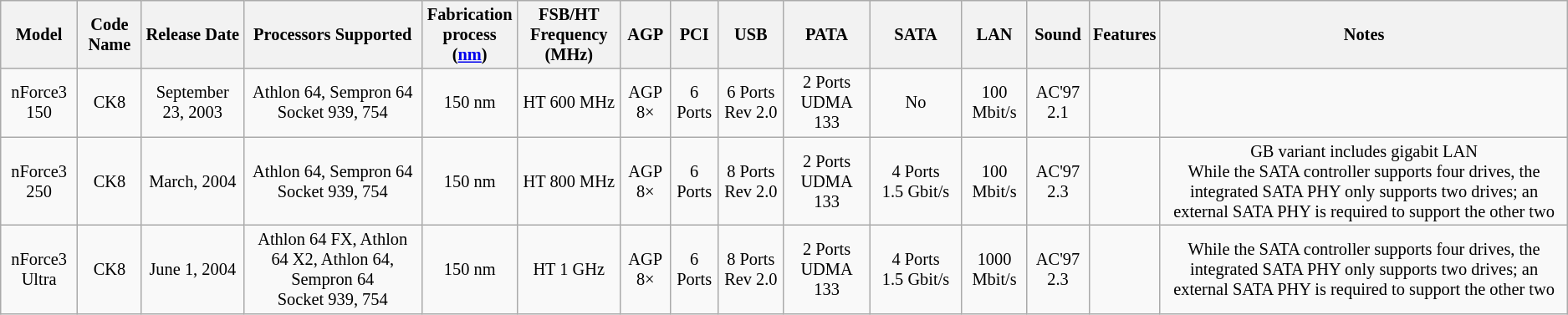<table class="wikitable" style="font-size: 85%; text-align: center; width: auto;">
<tr>
<th>Model</th>
<th>Code Name</th>
<th>Release Date</th>
<th>Processors Supported</th>
<th>Fabrication<br>process (<a href='#'>nm</a>)</th>
<th>FSB/HT<br>Frequency (MHz)</th>
<th>AGP</th>
<th>PCI</th>
<th>USB</th>
<th>PATA</th>
<th>SATA</th>
<th>LAN</th>
<th>Sound</th>
<th>Features</th>
<th>Notes</th>
</tr>
<tr>
<td>nForce3 150</td>
<td>CK8</td>
<td>September 23, 2003</td>
<td>Athlon 64, Sempron 64<br>Socket 939, 754</td>
<td>150 nm</td>
<td>HT 600 MHz</td>
<td>AGP 8×</td>
<td>6 Ports</td>
<td>6 Ports Rev 2.0</td>
<td>2 Ports UDMA 133</td>
<td>No</td>
<td>100 Mbit/s</td>
<td>AC'97 2.1</td>
<td></td>
<td></td>
</tr>
<tr>
<td>nForce3 250</td>
<td>CK8</td>
<td>March, 2004</td>
<td>Athlon 64, Sempron 64<br>Socket 939, 754</td>
<td>150 nm</td>
<td>HT 800 MHz</td>
<td>AGP 8×</td>
<td>6 Ports</td>
<td>8 Ports Rev 2.0</td>
<td>2 Ports UDMA 133</td>
<td>4 Ports 1.5 Gbit/s</td>
<td>100 Mbit/s</td>
<td>AC'97 2.3</td>
<td></td>
<td>GB variant includes gigabit LAN<br>While the SATA controller supports four drives, the integrated SATA PHY only supports two drives; an external SATA PHY is required to support the other two</td>
</tr>
<tr>
<td>nForce3 Ultra</td>
<td>CK8</td>
<td>June 1, 2004</td>
<td>Athlon 64 FX, Athlon 64 X2, Athlon 64, Sempron 64<br>Socket 939, 754</td>
<td>150 nm</td>
<td>HT 1 GHz</td>
<td>AGP 8×</td>
<td>6 Ports</td>
<td>8 Ports Rev 2.0</td>
<td>2 Ports UDMA 133</td>
<td>4 Ports 1.5 Gbit/s</td>
<td>1000 Mbit/s</td>
<td>AC'97 2.3</td>
<td></td>
<td>While the SATA controller supports four drives, the integrated SATA PHY only supports two drives; an external SATA PHY is required to support the other two</td>
</tr>
</table>
